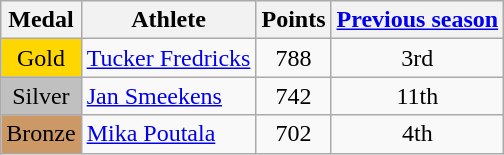<table class="wikitable">
<tr>
<th><strong>Medal</strong></th>
<th><strong>Athlete</strong></th>
<th><strong>Points</strong></th>
<th><strong><a href='#'>Previous season</a></strong></th>
</tr>
<tr align="center">
<td bgcolor="gold">Gold</td>
<td align="left"> <a href='#'>Tucker Fredricks</a></td>
<td>788</td>
<td>3rd</td>
</tr>
<tr align="center">
<td bgcolor="silver">Silver</td>
<td align="left"> <a href='#'>Jan Smeekens</a></td>
<td>742</td>
<td>11th</td>
</tr>
<tr align="center">
<td bgcolor="CC9966">Bronze</td>
<td align="left"> <a href='#'>Mika Poutala</a></td>
<td>702</td>
<td>4th</td>
</tr>
</table>
